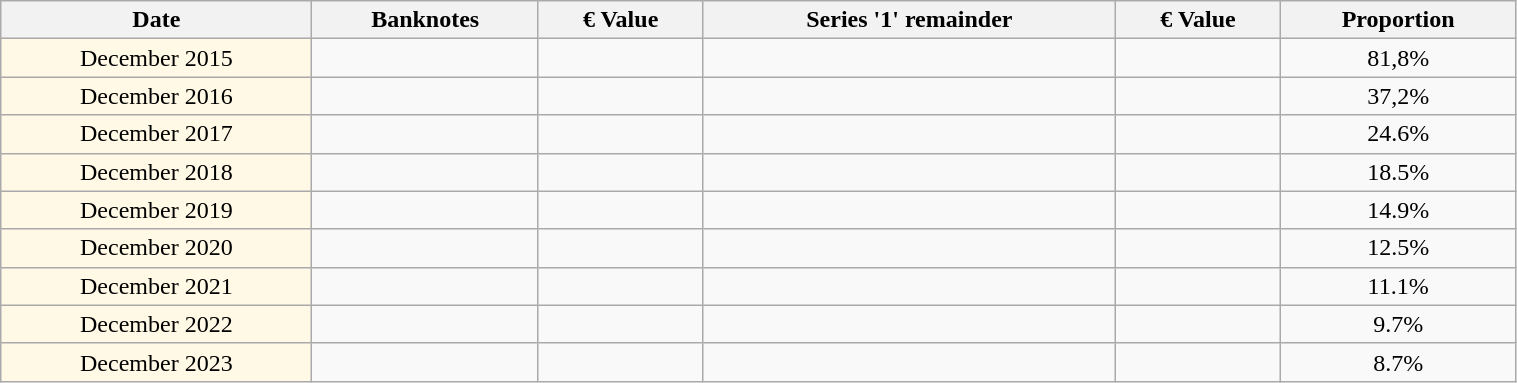<table class="wikitable" style="border-collapse:collapse" width="80%">
<tr>
<th scope="col">Date</th>
<th scope="col">Banknotes</th>
<th scope="col">€ Value</th>
<th scope="col">Series '1' remainder</th>
<th scope="col">€ Value</th>
<th scope="col">Proportion</th>
</tr>
<tr align="center">
<td style="background-color:#FFF9E5;">December 2015</td>
<td></td>
<td></td>
<td></td>
<td></td>
<td>81,8%</td>
</tr>
<tr align="center">
<td style="background-color:#FFF9E5;">December 2016</td>
<td></td>
<td></td>
<td></td>
<td></td>
<td>37,2%</td>
</tr>
<tr align="center">
<td style="background-color:#FFF9E5;">December 2017</td>
<td></td>
<td></td>
<td></td>
<td></td>
<td>24.6%</td>
</tr>
<tr align="center">
<td style="background-color:#FFF9E5;">December 2018</td>
<td></td>
<td></td>
<td></td>
<td></td>
<td>18.5%</td>
</tr>
<tr align="center">
<td style="background-color:#FFF9E5;">December 2019</td>
<td></td>
<td></td>
<td></td>
<td></td>
<td>14.9%</td>
</tr>
<tr align="center">
<td style="background-color:#FFF9E5;">December 2020</td>
<td></td>
<td></td>
<td></td>
<td></td>
<td>12.5%</td>
</tr>
<tr align="center">
<td style="background-color:#FFF9E5;">December 2021</td>
<td></td>
<td></td>
<td></td>
<td></td>
<td>11.1%</td>
</tr>
<tr align="center">
<td style="background-color:#FFF9E5;">December 2022</td>
<td></td>
<td></td>
<td></td>
<td></td>
<td>9.7%</td>
</tr>
<tr align="center">
<td style="background-color:#FFF9E5;">December 2023</td>
<td></td>
<td></td>
<td></td>
<td></td>
<td>8.7%</td>
</tr>
</table>
